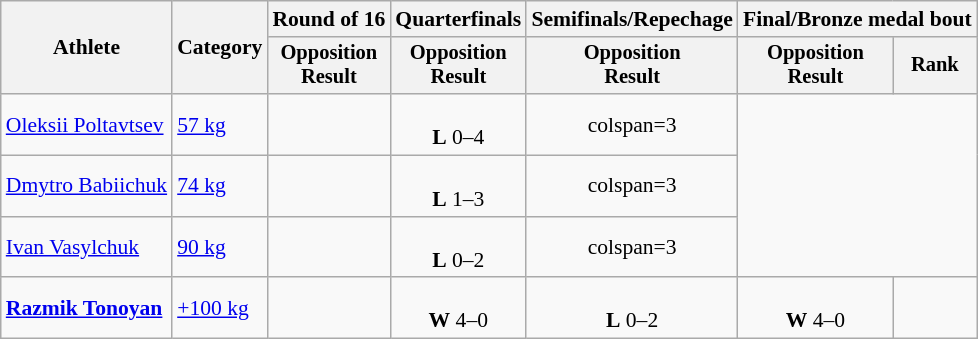<table class="wikitable" style="text-align:center; font-size:90%">
<tr>
<th rowspan=2>Athlete</th>
<th rowspan=2>Category</th>
<th>Round of 16</th>
<th>Quarterfinals</th>
<th>Semifinals/Repechage</th>
<th colspan=2>Final/Bronze medal bout</th>
</tr>
<tr style="font-size:95%">
<th>Opposition<br>Result</th>
<th>Opposition<br>Result</th>
<th>Opposition<br>Result</th>
<th>Opposition<br>Result</th>
<th>Rank</th>
</tr>
<tr>
<td align=left><a href='#'>Oleksii Poltavtsev</a></td>
<td align=left><a href='#'>57 kg</a></td>
<td></td>
<td><br> <strong>L</strong> 0–4</td>
<td>colspan=3 </td>
</tr>
<tr>
<td align=left><a href='#'>Dmytro Babiichuk</a></td>
<td align=left><a href='#'>74 kg</a></td>
<td></td>
<td><br> <strong>L</strong> 1–3</td>
<td>colspan=3 </td>
</tr>
<tr>
<td align=left><a href='#'>Ivan Vasylchuk</a></td>
<td align=left><a href='#'>90 kg</a></td>
<td></td>
<td><br> <strong>L</strong> 0–2</td>
<td>colspan=3 </td>
</tr>
<tr>
<td align=left><strong><a href='#'>Razmik Tonoyan</a></strong></td>
<td align=left><a href='#'>+100 kg</a></td>
<td></td>
<td><br> <strong>W</strong> 4–0</td>
<td><br> <strong>L</strong> 0–2</td>
<td><br> <strong>W</strong> 4–0</td>
<td></td>
</tr>
</table>
